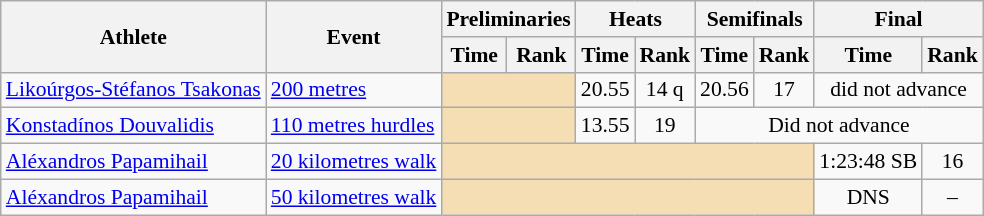<table class=wikitable style="font-size:90%;">
<tr>
<th rowspan="2">Athlete</th>
<th rowspan="2">Event</th>
<th colspan="2">Preliminaries</th>
<th colspan="2">Heats</th>
<th colspan="2">Semifinals</th>
<th colspan="2">Final</th>
</tr>
<tr>
<th>Time</th>
<th>Rank</th>
<th>Time</th>
<th>Rank</th>
<th>Time</th>
<th>Rank</th>
<th>Time</th>
<th>Rank</th>
</tr>
<tr style="border-top: single;">
<td><a href='#'>Likoúrgos-Stéfanos Tsakonas</a></td>
<td><a href='#'>200 metres</a></td>
<td colspan= 2 bgcolor="wheat"></td>
<td align=center>20.55</td>
<td align=center>14 q</td>
<td align=center>20.56</td>
<td align=center>17</td>
<td align=center colspan=2>did not advance</td>
</tr>
<tr style="border-top: single;">
<td><a href='#'>Konstadínos Douvalidis</a></td>
<td><a href='#'>110 metres hurdles</a></td>
<td colspan= 2 bgcolor="wheat"></td>
<td align=center>13.55</td>
<td align=center>19</td>
<td align=center colspan= 4>Did not advance</td>
</tr>
<tr style="border-top: single;">
<td><a href='#'>Aléxandros Papamihail</a></td>
<td><a href='#'>20 kilometres walk</a></td>
<td colspan= 6 bgcolor="wheat"></td>
<td align=center>1:23:48 SB</td>
<td align=center>16</td>
</tr>
<tr style="border-top: single;">
<td><a href='#'>Aléxandros Papamihail</a></td>
<td><a href='#'>50 kilometres walk</a></td>
<td colspan= 6 bgcolor="wheat"></td>
<td align=center>DNS</td>
<td align=center>–</td>
</tr>
</table>
